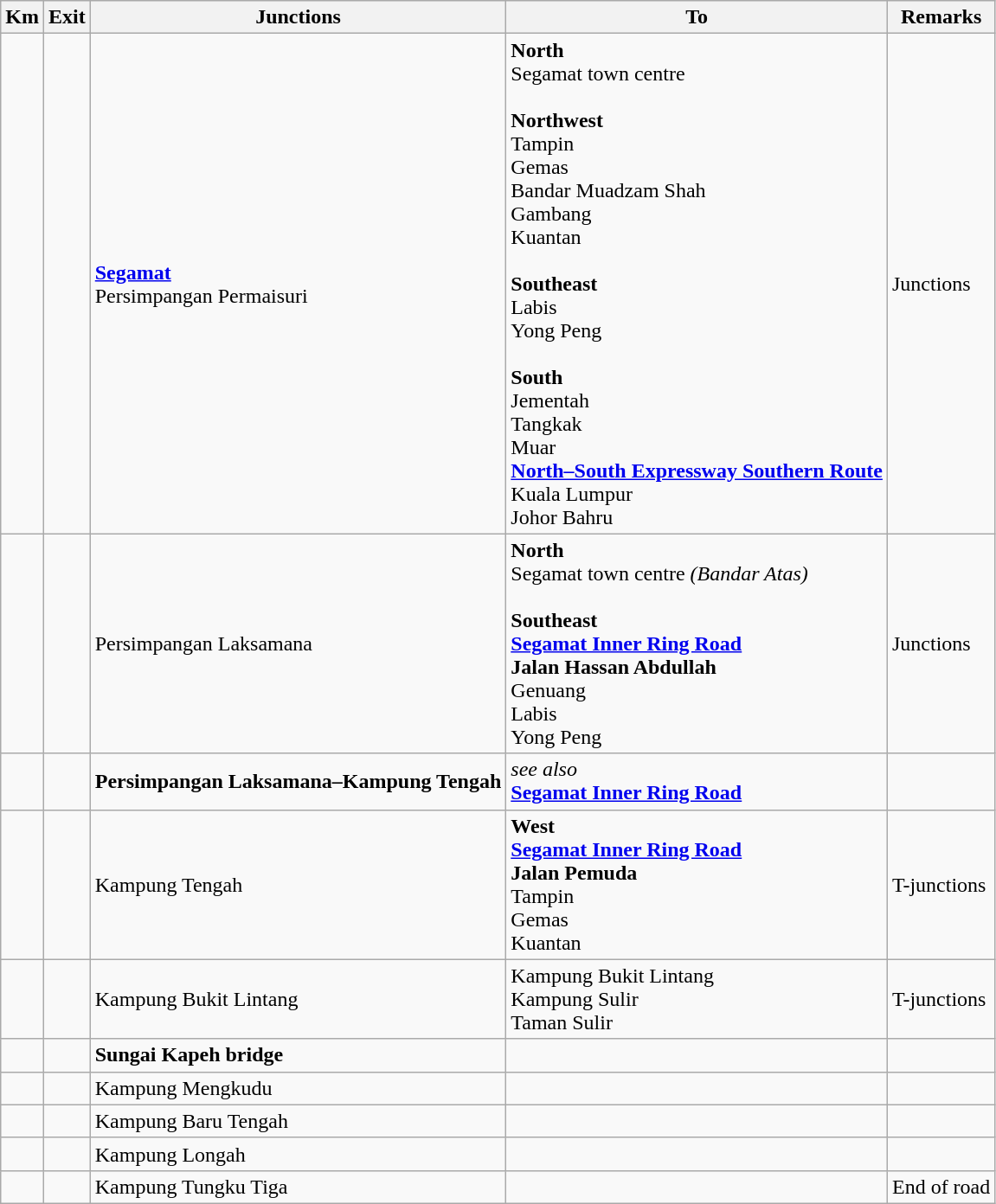<table class="wikitable">
<tr>
<th>Km</th>
<th>Exit</th>
<th>Junctions</th>
<th>To</th>
<th>Remarks</th>
</tr>
<tr>
<td></td>
<td></td>
<td><strong><a href='#'>Segamat</a></strong><br>Persimpangan Permaisuri</td>
<td><strong>North</strong><br>Segamat town centre<br><br><strong>Northwest</strong><br>Tampin<br>Gemas<br>Bandar Muadzam Shah<br>Gambang<br>Kuantan<br><br><strong>Southeast</strong><br>Labis<br>Yong Peng<br><br><strong>South</strong><br> Jementah<br> Tangkak<br> Muar<br>  <strong><a href='#'>North–South Expressway Southern Route</a></strong><br>Kuala Lumpur<br>Johor Bahru</td>
<td>Junctions</td>
</tr>
<tr>
<td></td>
<td></td>
<td>Persimpangan Laksamana</td>
<td><strong>North</strong><br>Segamat town centre <em>(Bandar Atas)</em><br><br><strong>Southeast</strong><br><strong><a href='#'>Segamat Inner Ring Road</a></strong><br><strong>Jalan Hassan Abdullah</strong><br>Genuang<br> Labis<br> Yong Peng</td>
<td>Junctions</td>
</tr>
<tr>
<td></td>
<td></td>
<td><strong>Persimpangan Laksamana–Kampung Tengah</strong></td>
<td><em>see also</em><br><strong><a href='#'>Segamat Inner Ring Road</a></strong></td>
<td></td>
</tr>
<tr>
<td></td>
<td></td>
<td>Kampung Tengah</td>
<td><strong>West</strong><br><strong><a href='#'>Segamat Inner Ring Road</a></strong><br><strong>Jalan Pemuda</strong><br> Tampin<br> Gemas<br> Kuantan</td>
<td>T-junctions</td>
</tr>
<tr>
<td></td>
<td></td>
<td>Kampung Bukit Lintang</td>
<td>Kampung Bukit Lintang<br>Kampung Sulir<br>Taman Sulir</td>
<td>T-junctions</td>
</tr>
<tr>
<td></td>
<td></td>
<td><strong>Sungai Kapeh bridge</strong></td>
<td></td>
<td></td>
</tr>
<tr>
<td></td>
<td></td>
<td>Kampung Mengkudu</td>
<td></td>
<td></td>
</tr>
<tr>
<td></td>
<td></td>
<td>Kampung Baru Tengah</td>
<td></td>
<td></td>
</tr>
<tr>
<td></td>
<td></td>
<td>Kampung Longah</td>
<td></td>
<td></td>
</tr>
<tr>
<td></td>
<td></td>
<td>Kampung Tungku Tiga</td>
<td></td>
<td>End of road</td>
</tr>
</table>
